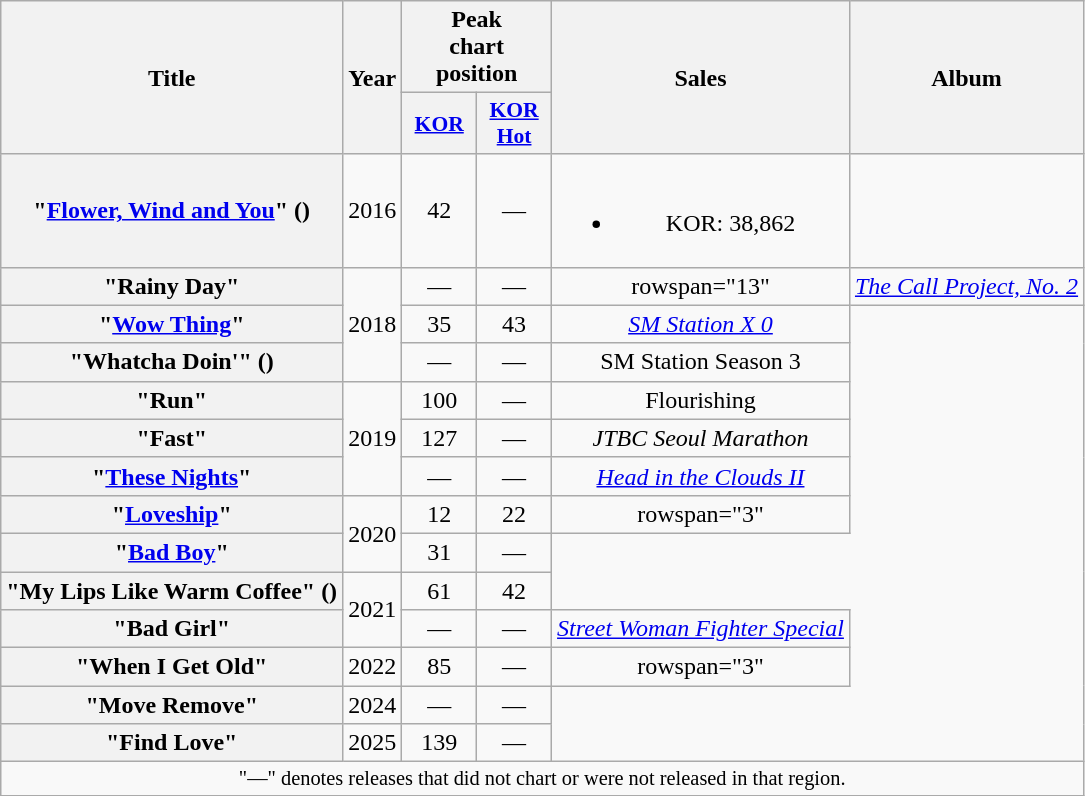<table class="wikitable plainrowheaders" style="text-align:center;">
<tr>
<th scope="col" rowspan="2">Title</th>
<th scope="col" rowspan="2">Year</th>
<th scope="col" colspan="2">Peak<br>chart<br>position</th>
<th scope="col" rowspan="2">Sales</th>
<th scope="col" rowspan="2">Album</th>
</tr>
<tr>
<th scope="col" style="width:3em;font-size:90%;"><a href='#'>KOR</a><br></th>
<th scope="col" style="width:3em;font-size:90%;"><a href='#'>KOR<br>Hot</a><br></th>
</tr>
<tr>
<th scope="row">"<a href='#'>Flower, Wind and You</a>" ()<br></th>
<td>2016</td>
<td>42</td>
<td>—</td>
<td><br><ul><li>KOR: 38,862</li></ul></td>
<td></td>
</tr>
<tr>
<th scope="row">"Rainy Day"<br></th>
<td rowspan="3">2018</td>
<td>—</td>
<td>—</td>
<td>rowspan="13" </td>
<td><em><a href='#'>The Call Project, No. 2</a></em></td>
</tr>
<tr>
<th scope="row">"<a href='#'>Wow Thing</a>"<br></th>
<td>35</td>
<td>43</td>
<td><em><a href='#'>SM Station X 0</a></em></td>
</tr>
<tr>
<th scope="row">"Whatcha Doin'" ()<br></th>
<td>—</td>
<td>—</td>
<td>SM Station Season 3</td>
</tr>
<tr>
<th scope="row">"Run"<br></th>
<td rowspan="3">2019</td>
<td>100</td>
<td>—</td>
<td>Flourishing</td>
</tr>
<tr>
<th scope="row">"Fast"<br></th>
<td>127</td>
<td>—</td>
<td><em>JTBC Seoul Marathon</em></td>
</tr>
<tr>
<th scope="row">"<a href='#'>These Nights</a>"<br></th>
<td>—</td>
<td>—</td>
<td><em><a href='#'>Head in the Clouds II</a></em></td>
</tr>
<tr>
<th scope="row">"<a href='#'>Loveship</a>"<br></th>
<td rowspan="2">2020</td>
<td>12</td>
<td>22</td>
<td>rowspan="3" </td>
</tr>
<tr>
<th scope="row">"<a href='#'>Bad Boy</a>"<br></th>
<td>31</td>
<td>—</td>
</tr>
<tr>
<th scope="row">"My Lips Like Warm Coffee" ()<br></th>
<td rowspan="2">2021</td>
<td>61</td>
<td>42</td>
</tr>
<tr>
<th scope="row">"Bad Girl" </th>
<td>—</td>
<td>—</td>
<td><em><a href='#'>Street Woman Fighter Special</a></em></td>
</tr>
<tr>
<th scope="row">"When I Get Old"<br></th>
<td>2022</td>
<td>85</td>
<td>—</td>
<td>rowspan="3" </td>
</tr>
<tr>
<th scope="row">"Move Remove"<br></th>
<td>2024</td>
<td>—</td>
<td>—</td>
</tr>
<tr>
<th scope="row">"Find Love" </th>
<td>2025</td>
<td>139</td>
<td>—</td>
</tr>
<tr>
<td colspan="6" style="font-size:85%;">"—" denotes releases that did not chart or were not released in that region.</td>
</tr>
</table>
